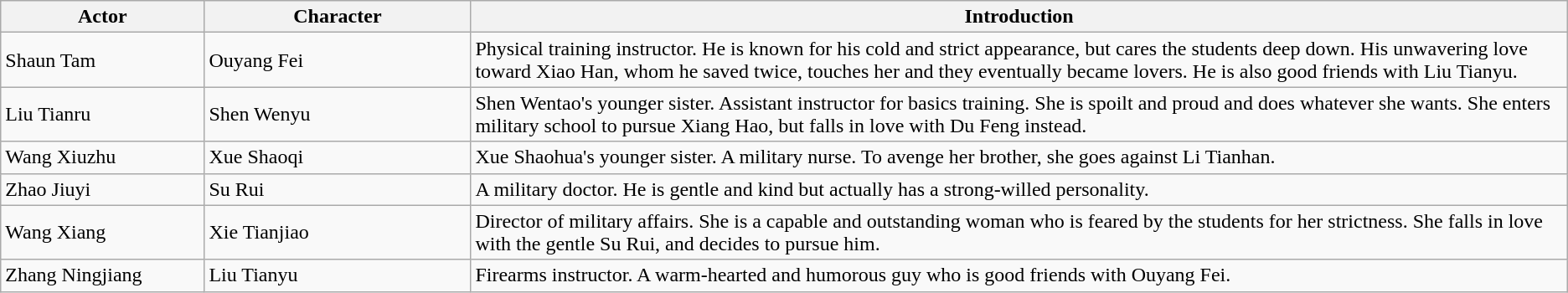<table class="wikitable">
<tr>
<th style="width:13%">Actor</th>
<th style="width:17%">Character</th>
<th>Introduction</th>
</tr>
<tr>
<td>Shaun Tam</td>
<td>Ouyang Fei</td>
<td>Physical training instructor. He is known for his cold and strict appearance, but cares the students deep down. His unwavering love toward Xiao Han, whom he saved twice, touches her and they eventually became lovers. He is also good friends with Liu Tianyu.</td>
</tr>
<tr>
<td>Liu Tianru</td>
<td>Shen Wenyu</td>
<td>Shen Wentao's younger sister. Assistant instructor for basics training. She is spoilt and proud and does whatever she wants. She enters military school to pursue Xiang Hao, but falls in love with Du Feng instead.</td>
</tr>
<tr>
<td>Wang Xiuzhu</td>
<td>Xue Shaoqi</td>
<td>Xue Shaohua's younger sister. A military nurse. To avenge her brother, she goes against Li Tianhan.</td>
</tr>
<tr>
<td>Zhao Jiuyi</td>
<td>Su Rui</td>
<td>A military doctor. He is gentle and kind but actually has a strong-willed personality.</td>
</tr>
<tr>
<td>Wang Xiang</td>
<td>Xie Tianjiao</td>
<td>Director of military affairs. She is a capable and outstanding woman who is feared by the students for her strictness. She falls in love with the gentle Su Rui, and decides to pursue him.</td>
</tr>
<tr>
<td>Zhang Ningjiang</td>
<td>Liu Tianyu</td>
<td>Firearms instructor. A warm-hearted and humorous guy who is good friends with Ouyang Fei.</td>
</tr>
</table>
